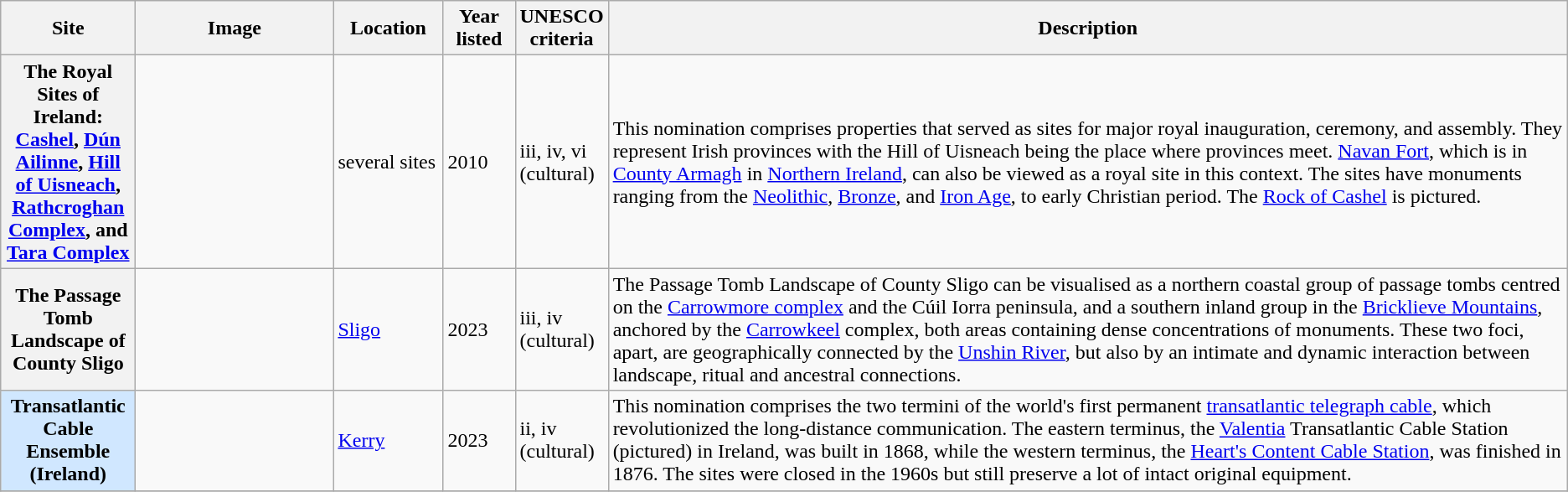<table class="wikitable sortable plainrowheaders">
<tr>
<th style="width:100px;" scope="col">Site</th>
<th class="unsortable" style="width:150px;" scope="col">Image</th>
<th style="width:80px;" scope="col">Location</th>
<th style="width:50px;" scope="col">Year listed</th>
<th style="width:60px;" scope="col">UNESCO criteria</th>
<th scope="col" class="unsortable">Description</th>
</tr>
<tr>
<th scope="row">The Royal Sites of Ireland: <a href='#'>Cashel</a>, <a href='#'>Dún Ailinne</a>, <a href='#'>Hill of Uisneach</a>, <a href='#'>Rathcroghan Complex</a>, and <a href='#'>Tara Complex</a></th>
<td></td>
<td>several sites</td>
<td>2010</td>
<td>iii, iv, vi (cultural)</td>
<td>This nomination comprises properties that served as sites for major royal inauguration, ceremony, and assembly. They represent Irish provinces with the Hill of Uisneach being the place where provinces meet. <a href='#'>Navan Fort</a>, which is in <a href='#'>County Armagh</a> in <a href='#'>Northern Ireland</a>, can also be viewed as a royal site in this context. The sites have monuments ranging from the <a href='#'>Neolithic</a>, <a href='#'>Bronze</a>, and <a href='#'>Iron Age</a>, to early Christian period. The <a href='#'>Rock of Cashel</a> is pictured.</td>
</tr>
<tr>
<th scope="row">The Passage Tomb Landscape of County Sligo</th>
<td></td>
<td><a href='#'>Sligo</a></td>
<td>2023</td>
<td>iii, iv (cultural)</td>
<td>The Passage Tomb Landscape of County Sligo can be visualised as a northern coastal group of passage tombs centred on the <a href='#'>Carrowmore complex</a> and the Cúil Iorra peninsula, and a southern inland group in the <a href='#'>Bricklieve Mountains</a>, anchored by the <a href='#'>Carrowkeel</a> complex, both areas containing dense concentrations of monuments. These two foci,  apart, are geographically connected by the <a href='#'>Unshin River</a>, but also by an intimate and dynamic interaction between landscape, ritual and ancestral connections.</td>
</tr>
<tr>
<th scope="row" style="background:#D0E7FF;">Transatlantic Cable Ensemble (Ireland)</th>
<td></td>
<td><a href='#'>Kerry</a></td>
<td>2023</td>
<td>ii, iv (cultural)</td>
<td>This nomination comprises the two termini of the world's first permanent <a href='#'>transatlantic telegraph cable</a>, which revolutionized the long-distance communication. The eastern terminus, the <a href='#'>Valentia</a> Transatlantic Cable Station (pictured) in Ireland, was built in 1868, while the western terminus, the <a href='#'>Heart's Content Cable Station</a>, was finished in 1876. The sites were closed in the 1960s but still preserve a lot of intact original equipment.</td>
</tr>
<tr>
</tr>
</table>
